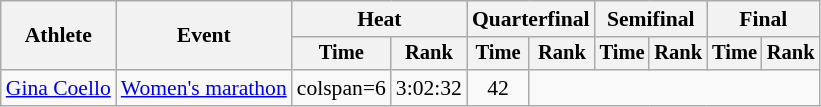<table class=wikitable style=font-size:90%;text-align:center>
<tr>
<th rowspan=2>Athlete</th>
<th rowspan=2>Event</th>
<th colspan=2>Heat</th>
<th colspan=2>Quarterfinal</th>
<th colspan=2>Semifinal</th>
<th colspan=2>Final</th>
</tr>
<tr style=font-size:95%>
<th>Time</th>
<th>Rank</th>
<th>Time</th>
<th>Rank</th>
<th>Time</th>
<th>Rank</th>
<th>Time</th>
<th>Rank</th>
</tr>
<tr>
<td align=left><a href='#'>Gina Coello</a></td>
<td align=left><a href='#'>Women's marathon</a></td>
<td>colspan=6 </td>
<td>3:02:32</td>
<td>42</td>
</tr>
</table>
